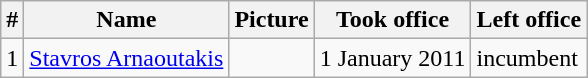<table class="wikitable">
<tr>
<th>#</th>
<th>Name</th>
<th>Picture</th>
<th>Took office</th>
<th>Left office</th>
</tr>
<tr>
<td>1</td>
<td><a href='#'>Stavros Arnaoutakis</a></td>
<td></td>
<td>1 January 2011</td>
<td>incumbent</td>
</tr>
</table>
